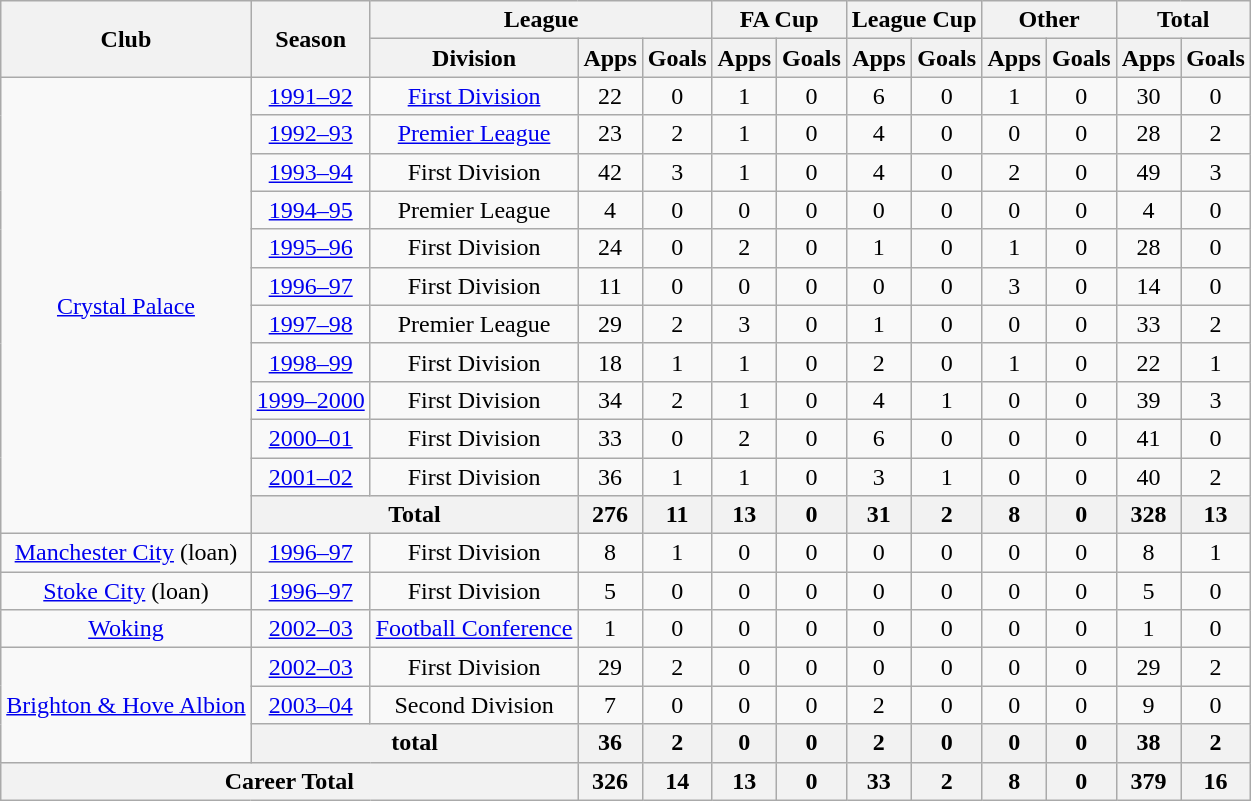<table class="wikitable" style="text-align: center;">
<tr>
<th rowspan="2">Club</th>
<th rowspan="2">Season</th>
<th colspan="3">League</th>
<th colspan="2">FA Cup</th>
<th colspan="2">League Cup</th>
<th colspan="2">Other</th>
<th colspan="2">Total</th>
</tr>
<tr>
<th>Division</th>
<th>Apps</th>
<th>Goals</th>
<th>Apps</th>
<th>Goals</th>
<th>Apps</th>
<th>Goals</th>
<th>Apps</th>
<th>Goals</th>
<th>Apps</th>
<th>Goals</th>
</tr>
<tr>
<td rowspan="12"><a href='#'>Crystal Palace</a></td>
<td><a href='#'>1991–92</a></td>
<td><a href='#'>First Division</a></td>
<td>22</td>
<td>0</td>
<td>1</td>
<td>0</td>
<td>6</td>
<td>0</td>
<td>1</td>
<td>0</td>
<td>30</td>
<td>0</td>
</tr>
<tr>
<td><a href='#'>1992–93</a></td>
<td><a href='#'>Premier League</a></td>
<td>23</td>
<td>2</td>
<td>1</td>
<td>0</td>
<td>4</td>
<td>0</td>
<td>0</td>
<td>0</td>
<td>28</td>
<td>2</td>
</tr>
<tr>
<td><a href='#'>1993–94</a></td>
<td>First Division</td>
<td>42</td>
<td>3</td>
<td>1</td>
<td>0</td>
<td>4</td>
<td>0</td>
<td>2</td>
<td>0</td>
<td>49</td>
<td>3</td>
</tr>
<tr>
<td><a href='#'>1994–95</a></td>
<td>Premier League</td>
<td>4</td>
<td>0</td>
<td>0</td>
<td>0</td>
<td>0</td>
<td>0</td>
<td>0</td>
<td>0</td>
<td>4</td>
<td>0</td>
</tr>
<tr>
<td><a href='#'>1995–96</a></td>
<td>First Division</td>
<td>24</td>
<td>0</td>
<td>2</td>
<td>0</td>
<td>1</td>
<td>0</td>
<td>1</td>
<td>0</td>
<td>28</td>
<td>0</td>
</tr>
<tr>
<td><a href='#'>1996–97</a></td>
<td>First Division</td>
<td>11</td>
<td>0</td>
<td>0</td>
<td>0</td>
<td>0</td>
<td>0</td>
<td>3</td>
<td>0</td>
<td>14</td>
<td>0</td>
</tr>
<tr>
<td><a href='#'>1997–98</a></td>
<td>Premier League</td>
<td>29</td>
<td>2</td>
<td>3</td>
<td>0</td>
<td>1</td>
<td>0</td>
<td>0</td>
<td>0</td>
<td>33</td>
<td>2</td>
</tr>
<tr>
<td><a href='#'>1998–99</a></td>
<td>First Division</td>
<td>18</td>
<td>1</td>
<td>1</td>
<td>0</td>
<td>2</td>
<td>0</td>
<td>1</td>
<td>0</td>
<td>22</td>
<td>1</td>
</tr>
<tr>
<td><a href='#'>1999–2000</a></td>
<td>First Division</td>
<td>34</td>
<td>2</td>
<td>1</td>
<td>0</td>
<td>4</td>
<td>1</td>
<td>0</td>
<td>0</td>
<td>39</td>
<td>3</td>
</tr>
<tr>
<td><a href='#'>2000–01</a></td>
<td>First Division</td>
<td>33</td>
<td>0</td>
<td>2</td>
<td>0</td>
<td>6</td>
<td>0</td>
<td>0</td>
<td>0</td>
<td>41</td>
<td>0</td>
</tr>
<tr>
<td><a href='#'>2001–02</a></td>
<td>First Division</td>
<td>36</td>
<td>1</td>
<td>1</td>
<td>0</td>
<td>3</td>
<td>1</td>
<td>0</td>
<td>0</td>
<td>40</td>
<td>2</td>
</tr>
<tr>
<th colspan="2">Total</th>
<th>276</th>
<th>11</th>
<th>13</th>
<th>0</th>
<th>31</th>
<th>2</th>
<th>8</th>
<th>0</th>
<th>328</th>
<th>13</th>
</tr>
<tr>
<td><a href='#'>Manchester City</a> (loan)</td>
<td><a href='#'>1996–97</a></td>
<td>First Division</td>
<td>8</td>
<td>1</td>
<td>0</td>
<td>0</td>
<td>0</td>
<td>0</td>
<td>0</td>
<td>0</td>
<td>8</td>
<td>1</td>
</tr>
<tr>
<td><a href='#'>Stoke City</a> (loan)</td>
<td><a href='#'>1996–97</a></td>
<td>First Division</td>
<td>5</td>
<td>0</td>
<td>0</td>
<td>0</td>
<td>0</td>
<td>0</td>
<td>0</td>
<td>0</td>
<td>5</td>
<td>0</td>
</tr>
<tr>
<td><a href='#'>Woking</a></td>
<td><a href='#'>2002–03</a></td>
<td><a href='#'>Football Conference</a></td>
<td>1</td>
<td>0</td>
<td>0</td>
<td>0</td>
<td>0</td>
<td>0</td>
<td>0</td>
<td>0</td>
<td>1</td>
<td>0</td>
</tr>
<tr>
<td rowspan=3><a href='#'>Brighton & Hove Albion</a></td>
<td><a href='#'>2002–03</a></td>
<td>First Division</td>
<td>29</td>
<td>2</td>
<td>0</td>
<td>0</td>
<td>0</td>
<td>0</td>
<td>0</td>
<td>0</td>
<td>29</td>
<td>2</td>
</tr>
<tr>
<td><a href='#'>2003–04</a></td>
<td>Second Division</td>
<td>7</td>
<td>0</td>
<td>0</td>
<td>0</td>
<td>2</td>
<td>0</td>
<td>0</td>
<td>0</td>
<td>9</td>
<td>0</td>
</tr>
<tr>
<th colspan=2>total</th>
<th>36</th>
<th>2</th>
<th>0</th>
<th>0</th>
<th>2</th>
<th>0</th>
<th>0</th>
<th>0</th>
<th>38</th>
<th>2</th>
</tr>
<tr>
<th colspan="3">Career Total</th>
<th>326</th>
<th>14</th>
<th>13</th>
<th>0</th>
<th>33</th>
<th>2</th>
<th>8</th>
<th>0</th>
<th>379</th>
<th>16</th>
</tr>
</table>
